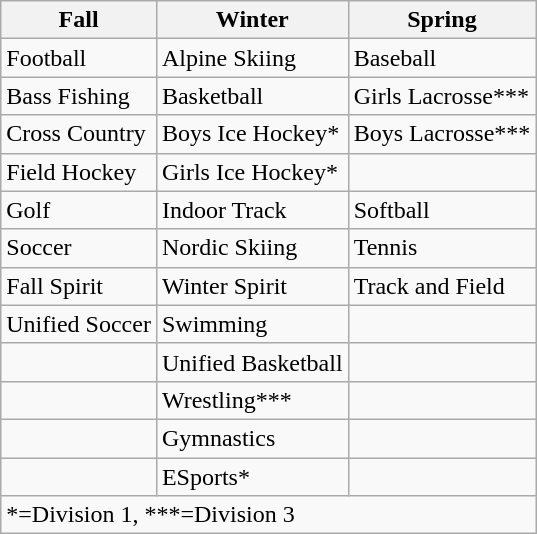<table class="wikitable">
<tr>
<th>Fall</th>
<th>Winter</th>
<th>Spring</th>
</tr>
<tr>
<td>Football</td>
<td>Alpine Skiing</td>
<td>Baseball</td>
</tr>
<tr>
<td>Bass Fishing</td>
<td>Basketball</td>
<td>Girls Lacrosse***</td>
</tr>
<tr>
<td>Cross Country</td>
<td>Boys Ice Hockey*</td>
<td>Boys Lacrosse***</td>
</tr>
<tr>
<td>Field Hockey</td>
<td>Girls Ice Hockey*</td>
<td></td>
</tr>
<tr>
<td>Golf</td>
<td>Indoor Track</td>
<td>Softball</td>
</tr>
<tr>
<td>Soccer</td>
<td>Nordic Skiing</td>
<td>Tennis</td>
</tr>
<tr>
<td>Fall Spirit</td>
<td>Winter Spirit</td>
<td>Track and Field</td>
</tr>
<tr>
<td>Unified Soccer</td>
<td>Swimming</td>
<td></td>
</tr>
<tr>
<td></td>
<td>Unified Basketball</td>
<td></td>
</tr>
<tr>
<td></td>
<td>Wrestling***</td>
<td></td>
</tr>
<tr>
<td></td>
<td>Gymnastics</td>
<td></td>
</tr>
<tr>
<td></td>
<td>ESports*</td>
<td></td>
</tr>
<tr>
<td colspan="3">*=Division 1, ***=Division 3</td>
</tr>
</table>
